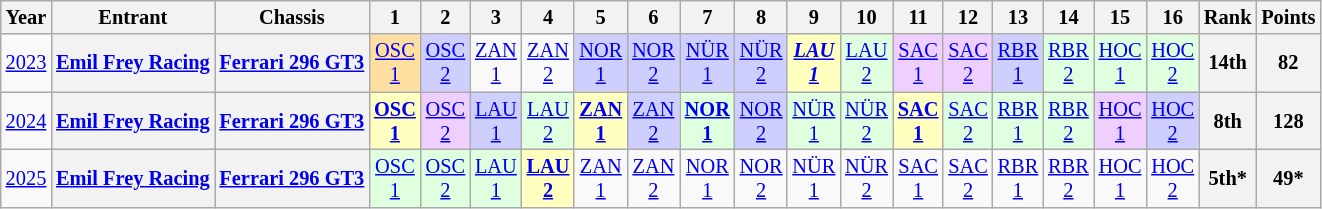<table class="wikitable" style="text-align:center; font-size:85%">
<tr>
<th>Year</th>
<th>Entrant</th>
<th>Chassis</th>
<th>1</th>
<th>2</th>
<th>3</th>
<th>4</th>
<th>5</th>
<th>6</th>
<th>7</th>
<th>8</th>
<th>9</th>
<th>10</th>
<th>11</th>
<th>12</th>
<th>13</th>
<th>14</th>
<th>15</th>
<th>16</th>
<th>Rank</th>
<th>Points</th>
</tr>
<tr>
<td><a href='#'>2023</a></td>
<th nowrap><a href='#'>Emil Frey Racing</a></th>
<th nowrap><a href='#'>Ferrari 296 GT3</a></th>
<td style="background:#FFDF9F;"><a href='#'>OSC<br>1</a><br></td>
<td style="background:#CFCFFF;"><a href='#'>OSC<br>2</a><br></td>
<td><a href='#'>ZAN<br>1</a></td>
<td><a href='#'>ZAN<br>2</a></td>
<td style="background:#CFCFFF;"><a href='#'>NOR<br>1</a><br></td>
<td style="background:#CFCFFF;"><a href='#'>NOR<br>2</a><br></td>
<td style="background:#CFCFFF;"><a href='#'>NÜR<br>1</a><br></td>
<td style="background:#CFCFFF;"><a href='#'>NÜR<br>2</a><br></td>
<td style="background:#FFFFBF;"><strong><em><a href='#'>LAU<br>1</a></em></strong><br></td>
<td style="background:#DFFFDF;"><a href='#'>LAU<br>2</a><br></td>
<td style="background:#EFCFFF;"><a href='#'>SAC<br>1</a><br></td>
<td style="background:#EFCFFF;"><a href='#'>SAC<br>2</a><br></td>
<td style="background:#CFCFFF;"><a href='#'>RBR<br>1</a><br></td>
<td style="background:#DFFFDF;"><a href='#'>RBR<br>2</a><br></td>
<td style="background:#DFFFDF;"><a href='#'>HOC<br>1</a><br></td>
<td style="background:#DFFFDF;"><a href='#'>HOC<br>2</a><br></td>
<th>14th</th>
<th>82</th>
</tr>
<tr>
<td><a href='#'>2024</a></td>
<th nowrap><a href='#'>Emil Frey Racing</a></th>
<th nowrap><a href='#'>Ferrari 296 GT3</a></th>
<td style="background:#FFFFBF;"><strong><a href='#'>OSC<br>1</a></strong><br></td>
<td style="background:#EFCFFF;"><a href='#'>OSC<br>2</a><br></td>
<td style="background:#CFCFFF;"><a href='#'>LAU<br>1</a><br></td>
<td style="background:#DFFFDF;"><a href='#'>LAU<br>2</a><br></td>
<td style="background:#FFFFBF;"><strong><a href='#'>ZAN<br>1</a></strong><br></td>
<td style="background:#CFCFFF;"><a href='#'>ZAN<br>2</a><br></td>
<td style="background:#DFFFDF;"><strong><a href='#'>NOR<br>1</a></strong><br></td>
<td style="background:#CFCFFF;"><a href='#'>NOR<br>2</a><br></td>
<td style="background:#DFFFDF;"><a href='#'>NÜR<br>1</a><br></td>
<td style="background:#DFFFDF;"><a href='#'>NÜR<br>2</a><br></td>
<td style="background:#FFFFBF;"><strong><a href='#'>SAC<br>1</a></strong><br></td>
<td style="background:#DFFFDF;"><a href='#'>SAC<br>2</a><br></td>
<td style="background:#DFFFDF;"><a href='#'>RBR<br>1</a><br></td>
<td style="background:#DFFFDF;"><a href='#'>RBR<br>2</a><br></td>
<td style="background:#EFCFFF;"><a href='#'>HOC<br>1</a><br></td>
<td style="background:#CFCFFF;"><a href='#'>HOC<br>2</a><br></td>
<th>8th</th>
<th>128</th>
</tr>
<tr>
<td><a href='#'>2025</a></td>
<th><a href='#'>Emil Frey Racing</a></th>
<th><a href='#'>Ferrari 296 GT3</a></th>
<td style="background:#DFFFDF;"><a href='#'>OSC<br>1</a><br></td>
<td style="background:#DFFFDF;"><a href='#'>OSC<br>2</a><br></td>
<td style="background:#DFFFDF;"><a href='#'>LAU<br>1</a><br></td>
<td style="background:#FFFFBF;"><strong><a href='#'>LAU<br>2</a></strong><br></td>
<td style="background:#;"><a href='#'>ZAN<br>1</a><br></td>
<td style="background:#;"><a href='#'>ZAN<br>2</a><br></td>
<td style="background:#;"><a href='#'>NOR<br>1</a><br></td>
<td style="background:#;"><a href='#'>NOR<br>2</a><br></td>
<td style="background:#;"><a href='#'>NÜR<br>1</a><br></td>
<td style="background:#;"><a href='#'>NÜR<br>2</a><br></td>
<td style="background:#;"><a href='#'>SAC<br>1</a><br></td>
<td style="background:#;"><a href='#'>SAC<br>2</a><br></td>
<td style="background:#;"><a href='#'>RBR<br>1</a><br></td>
<td style="background:#;"><a href='#'>RBR<br>2</a><br></td>
<td style="background:#;"><a href='#'>HOC<br>1</a><br></td>
<td style="background:#;"><a href='#'>HOC<br>2</a><br></td>
<th>5th*</th>
<th>49*</th>
</tr>
</table>
